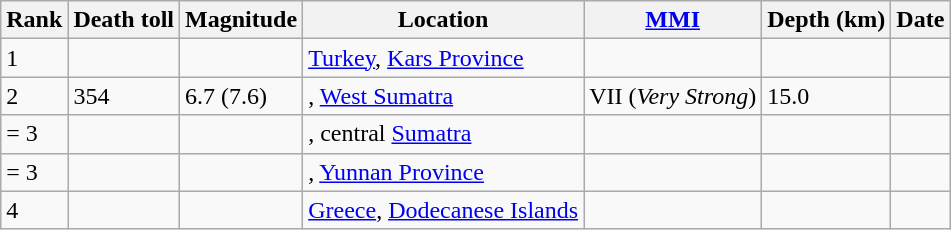<table class="sortable wikitable" style="font-size:100%;">
<tr>
<th>Rank</th>
<th>Death toll</th>
<th>Magnitude</th>
<th>Location</th>
<th><a href='#'>MMI</a></th>
<th>Depth (km)</th>
<th>Date</th>
</tr>
<tr>
<td>1</td>
<td></td>
<td></td>
<td> <a href='#'>Turkey</a>, <a href='#'>Kars Province</a></td>
<td></td>
<td></td>
<td></td>
</tr>
<tr>
<td>2</td>
<td>354</td>
<td>6.7 (7.6)</td>
<td>, <a href='#'>West Sumatra</a></td>
<td>VII (<em>Very Strong</em>)</td>
<td>15.0</td>
<td></td>
</tr>
<tr>
<td>= 3</td>
<td></td>
<td></td>
<td>, central <a href='#'>Sumatra</a></td>
<td></td>
<td></td>
<td></td>
</tr>
<tr>
<td>= 3</td>
<td></td>
<td></td>
<td>, <a href='#'>Yunnan Province</a></td>
<td></td>
<td></td>
<td></td>
</tr>
<tr>
<td>4</td>
<td></td>
<td></td>
<td> <a href='#'>Greece</a>, <a href='#'>Dodecanese Islands</a></td>
<td></td>
<td></td>
<td></td>
</tr>
</table>
